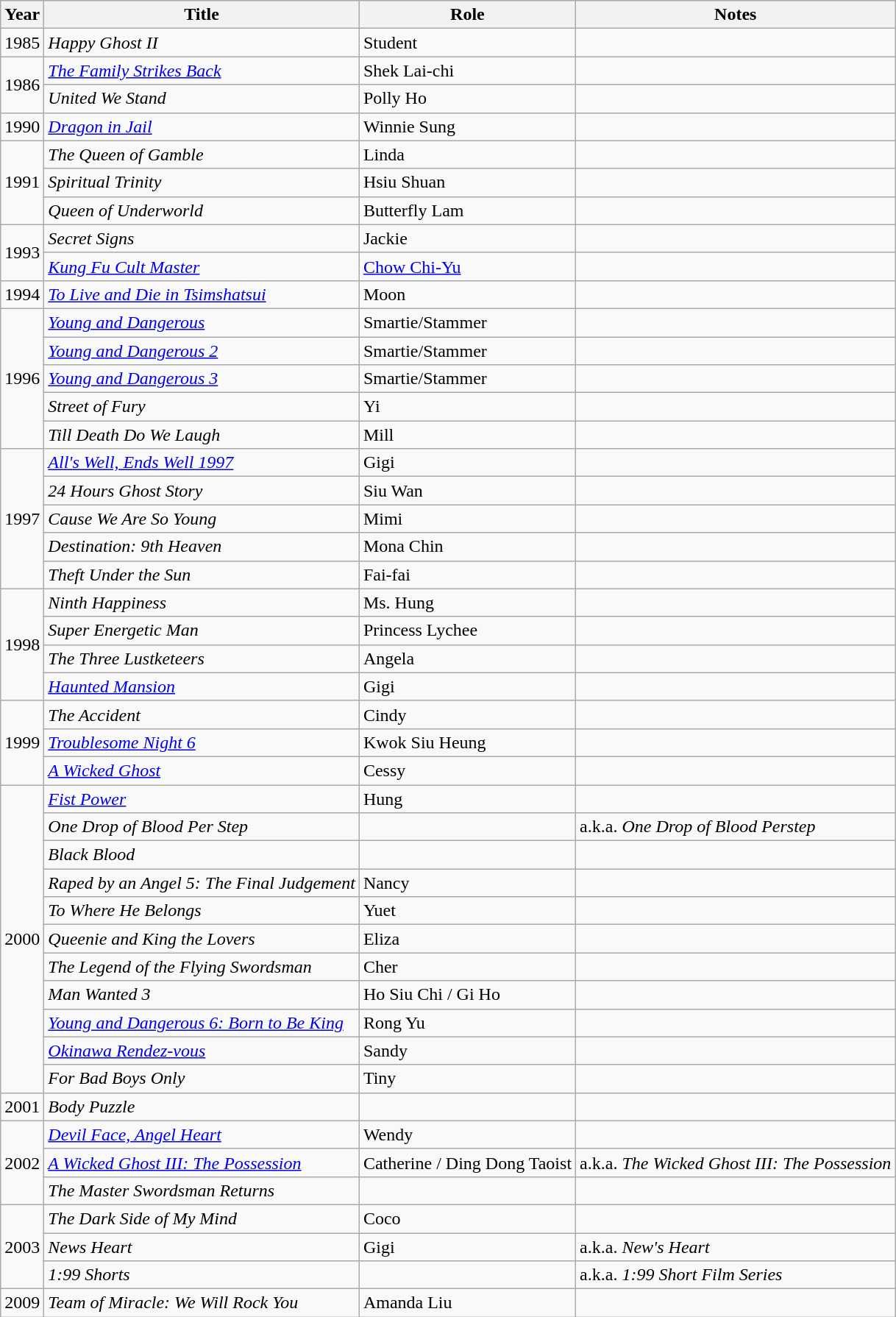<table class="wikitable">
<tr>
<th>Year</th>
<th>Title</th>
<th>Role</th>
<th>Notes</th>
</tr>
<tr>
<td>1985</td>
<td><em>Happy Ghost II</em></td>
<td>Student</td>
<td></td>
</tr>
<tr>
<td rowspan=2>1986</td>
<td><em><a href='#'>The Family Strikes Back</a></em></td>
<td>Shek Lai-chi</td>
<td></td>
</tr>
<tr>
<td><em>United We Stand</em></td>
<td>Polly Ho</td>
<td></td>
</tr>
<tr>
<td>1990</td>
<td><em><a href='#'>Dragon in Jail</a></em></td>
<td>Winnie Sung</td>
<td></td>
</tr>
<tr>
<td rowspan=3>1991</td>
<td><em>The Queen of Gamble</em></td>
<td>Linda</td>
<td></td>
</tr>
<tr>
<td><em>Spiritual Trinity</em></td>
<td>Hsiu Shuan</td>
<td></td>
</tr>
<tr>
<td><em>Queen of Underworld</em></td>
<td>Butterfly Lam</td>
<td></td>
</tr>
<tr>
<td rowspan=2>1993</td>
<td><em>Secret Signs</em></td>
<td>Jackie</td>
<td></td>
</tr>
<tr>
<td><em><a href='#'>Kung Fu Cult Master</a></em></td>
<td><a href='#'>Chow Chi-Yu</a></td>
<td></td>
</tr>
<tr>
<td>1994</td>
<td><em><a href='#'>To Live and Die in Tsimshatsui</a></em></td>
<td>Moon</td>
<td></td>
</tr>
<tr>
<td rowspan=5>1996</td>
<td><em><a href='#'>Young and Dangerous</a></em></td>
<td>Smartie/Stammer</td>
<td></td>
</tr>
<tr>
<td><em><a href='#'>Young and Dangerous 2</a></em></td>
<td>Smartie/Stammer</td>
<td></td>
</tr>
<tr>
<td><em><a href='#'>Young and Dangerous 3</a></em></td>
<td>Smartie/Stammer</td>
<td></td>
</tr>
<tr>
<td><em>Street of Fury</em></td>
<td>Yi</td>
<td></td>
</tr>
<tr>
<td><em>Till Death Do We Laugh</em></td>
<td>Mill</td>
<td></td>
</tr>
<tr>
<td rowspan=5>1997</td>
<td><em><a href='#'>All's Well, Ends Well 1997</a></em></td>
<td>Gigi</td>
<td></td>
</tr>
<tr>
<td><em>24 Hours Ghost Story</em></td>
<td>Siu Wan</td>
<td></td>
</tr>
<tr>
<td><em>Cause We Are So Young</em></td>
<td>Mimi</td>
<td></td>
</tr>
<tr>
<td><em>Destination: 9th Heaven</em></td>
<td>Mona Chin</td>
<td></td>
</tr>
<tr>
<td><em>Theft Under the Sun</em></td>
<td>Fai-fai</td>
<td></td>
</tr>
<tr>
<td rowspan=4>1998</td>
<td><em>Ninth Happiness</em></td>
<td>Ms. Hung</td>
<td></td>
</tr>
<tr>
<td><em>Super Energetic Man</em></td>
<td>Princess Lychee</td>
<td></td>
</tr>
<tr>
<td><em>The Three Lustketeers</em></td>
<td>Angela</td>
<td></td>
</tr>
<tr>
<td><em><a href='#'>Haunted Mansion</a></em></td>
<td>Gigi</td>
<td></td>
</tr>
<tr>
<td rowspan=3>1999</td>
<td><em>The Accident</em></td>
<td>Cindy</td>
<td></td>
</tr>
<tr>
<td><em><a href='#'>Troublesome Night 6</a></em></td>
<td>Kwok Siu Heung</td>
<td></td>
</tr>
<tr>
<td><em><a href='#'>A Wicked Ghost</a></em></td>
<td>Cessy</td>
<td></td>
</tr>
<tr>
<td rowspan=11>2000</td>
<td><em><a href='#'>Fist Power</a></em></td>
<td>Hung</td>
<td></td>
</tr>
<tr>
<td><em>One Drop of Blood Per Step</em></td>
<td></td>
<td>a.k.a. <em>One Drop of Blood Perstep</em></td>
</tr>
<tr>
<td><em>Black Blood</em></td>
<td></td>
<td></td>
</tr>
<tr>
<td><em>Raped by an Angel 5: The Final Judgement</em></td>
<td>Nancy</td>
<td></td>
</tr>
<tr>
<td><em>To Where He Belongs</em></td>
<td>Yuet</td>
<td></td>
</tr>
<tr>
<td><em>Queenie and King the Lovers</em></td>
<td>Eliza</td>
<td></td>
</tr>
<tr>
<td><em>The Legend of the Flying Swordsman</em></td>
<td>Cher</td>
<td></td>
</tr>
<tr>
<td><em>Man Wanted 3</em></td>
<td>Ho Siu Chi / Gi Ho</td>
<td></td>
</tr>
<tr>
<td><em><a href='#'>Young and Dangerous 6: Born to Be King</a></em></td>
<td>Rong Yu</td>
<td></td>
</tr>
<tr>
<td><em><a href='#'>Okinawa Rendez-vous</a></em></td>
<td>Sandy</td>
<td></td>
</tr>
<tr>
<td><em>For Bad Boys Only</em></td>
<td>Tiny</td>
<td></td>
</tr>
<tr>
<td>2001</td>
<td><em>Body Puzzle</em></td>
<td></td>
<td></td>
</tr>
<tr>
<td rowspan=3>2002</td>
<td><em><a href='#'>Devil Face, Angel Heart</a></em></td>
<td>Wendy</td>
<td></td>
</tr>
<tr>
<td><em><a href='#'>A Wicked Ghost III: The Possession</a></em></td>
<td>Catherine / Ding Dong Taoist</td>
<td>a.k.a. <em>The Wicked Ghost III: The Possession</em></td>
</tr>
<tr>
<td><em>The Master Swordsman Returns</em></td>
<td></td>
<td></td>
</tr>
<tr>
<td rowspan=3>2003</td>
<td><em>The Dark Side of My Mind</em></td>
<td>Coco</td>
<td></td>
</tr>
<tr>
<td><em>News Heart</em></td>
<td>Gigi</td>
<td>a.k.a. <em>New's Heart</em></td>
</tr>
<tr>
<td><em>1:99 Shorts</em></td>
<td></td>
<td>a.k.a. <em>1:99 Short Film Series</em></td>
</tr>
<tr>
<td>2009</td>
<td><em>Team of Miracle: We Will Rock You</em></td>
<td>Amanda Liu</td>
<td></td>
</tr>
</table>
